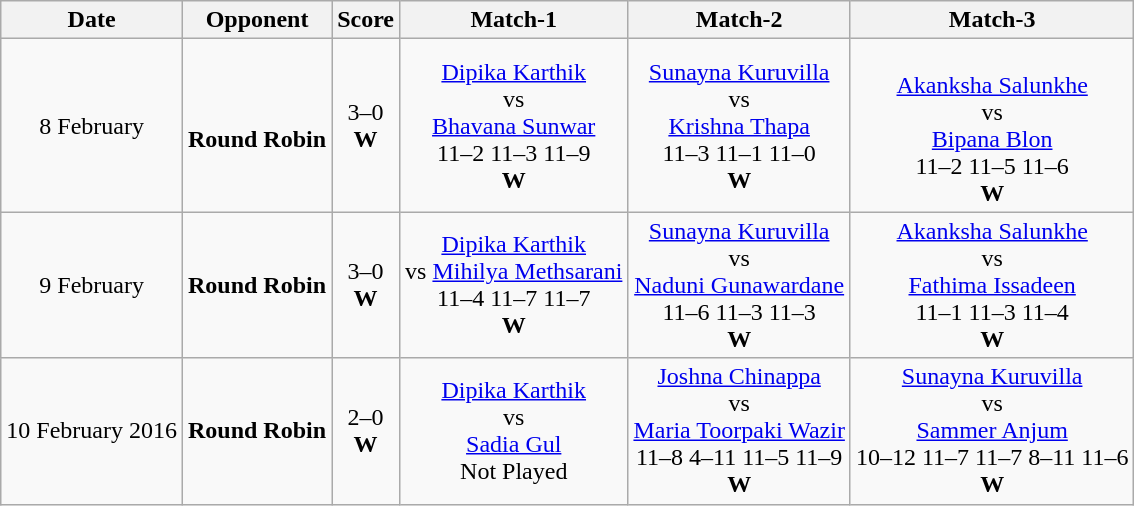<table class="wikitable" style="text-align:center;">
<tr>
<th>Date</th>
<th>Opponent</th>
<th>Score</th>
<th>Match-1</th>
<th>Match-2</th>
<th>Match-3</th>
</tr>
<tr>
<td>8 February</td>
<td><br><strong>Round Robin</strong></td>
<td>3–0<br><strong>W</strong></td>
<td><a href='#'>Dipika Karthik</a><br>vs<br><a href='#'>Bhavana Sunwar</a><br>11–2 11–3 11–9<br><strong>W</strong></td>
<td><a href='#'>Sunayna Kuruvilla</a><br>vs<br><a href='#'>Krishna Thapa</a><br>11–3 11–1 11–0<br><strong>W</strong></td>
<td><br><a href='#'>Akanksha Salunkhe</a><br>vs<br><a href='#'>Bipana Blon</a><br>11–2 11–5 11–6<br><strong>W</strong></td>
</tr>
<tr>
<td>9 February</td>
<td><strong>Round Robin</strong></td>
<td>3–0<br><strong>W</strong></td>
<td><a href='#'>Dipika Karthik</a><br>vs
<a href='#'>Mihilya Methsarani</a><br>11–4 11–7 11–7<br><strong>W</strong></td>
<td><a href='#'>Sunayna Kuruvilla</a><br>vs<br><a href='#'>Naduni Gunawardane</a><br>11–6 11–3 11–3<br><strong>W</strong></td>
<td><a href='#'>Akanksha Salunkhe</a><br>vs<br><a href='#'>Fathima Issadeen</a><br>11–1 11–3 11–4<br><strong>W</strong></td>
</tr>
<tr>
<td>10 February 2016</td>
<td> <strong>Round Robin</strong></td>
<td>2–0<br><strong>W</strong><br></td>
<td><a href='#'>Dipika Karthik</a><br>vs<br><a href='#'>Sadia Gul</a><br>Not Played</td>
<td><a href='#'>Joshna Chinappa</a><br>vs<br><a href='#'>Maria Toorpaki Wazir</a><br>11–8 4–11 11–5 11–9<br><strong>W</strong></td>
<td><a href='#'>Sunayna Kuruvilla</a><br>vs<br><a href='#'>Sammer Anjum</a><br>10–12 11–7 11–7 8–11 11–6<br><strong>W</strong></td>
</tr>
</table>
